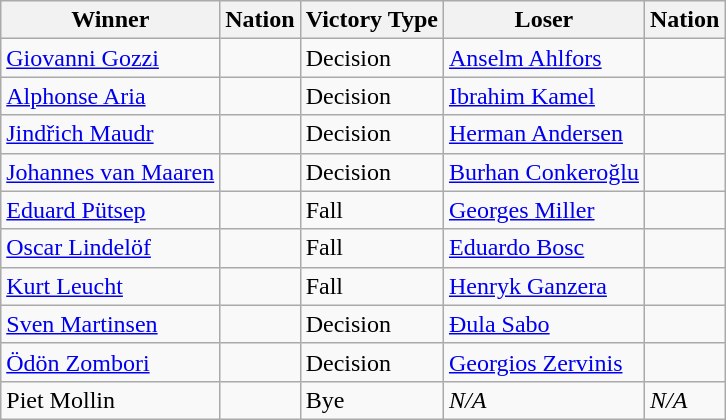<table class="wikitable sortable" style="text-align:left;">
<tr>
<th>Winner</th>
<th>Nation</th>
<th>Victory Type</th>
<th>Loser</th>
<th>Nation</th>
</tr>
<tr>
<td><a href='#'>Giovanni Gozzi</a></td>
<td></td>
<td>Decision</td>
<td><a href='#'>Anselm Ahlfors</a></td>
<td></td>
</tr>
<tr>
<td><a href='#'>Alphonse Aria</a></td>
<td></td>
<td>Decision</td>
<td><a href='#'>Ibrahim Kamel</a></td>
<td></td>
</tr>
<tr>
<td><a href='#'>Jindřich Maudr</a></td>
<td></td>
<td>Decision</td>
<td><a href='#'>Herman Andersen</a></td>
<td></td>
</tr>
<tr>
<td><a href='#'>Johannes van Maaren</a></td>
<td></td>
<td>Decision</td>
<td><a href='#'>Burhan Conkeroğlu</a></td>
<td></td>
</tr>
<tr>
<td><a href='#'>Eduard Pütsep</a></td>
<td></td>
<td>Fall</td>
<td><a href='#'>Georges Miller</a></td>
<td></td>
</tr>
<tr>
<td><a href='#'>Oscar Lindelöf</a></td>
<td></td>
<td>Fall</td>
<td><a href='#'>Eduardo Bosc</a></td>
<td></td>
</tr>
<tr>
<td><a href='#'>Kurt Leucht</a></td>
<td></td>
<td>Fall</td>
<td><a href='#'>Henryk Ganzera</a></td>
<td></td>
</tr>
<tr>
<td><a href='#'>Sven Martinsen</a></td>
<td></td>
<td>Decision</td>
<td><a href='#'>Ðula Sabo</a></td>
<td></td>
</tr>
<tr>
<td><a href='#'>Ödön Zombori</a></td>
<td></td>
<td>Decision</td>
<td><a href='#'>Georgios Zervinis</a></td>
<td></td>
</tr>
<tr>
<td>Piet Mollin</td>
<td></td>
<td>Bye</td>
<td><em>N/A</em></td>
<td><em>N/A</em></td>
</tr>
</table>
